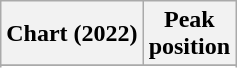<table class="wikitable sortable plainrowheaders">
<tr>
<th>Chart (2022)</th>
<th>Peak<br>position</th>
</tr>
<tr>
</tr>
<tr>
</tr>
</table>
